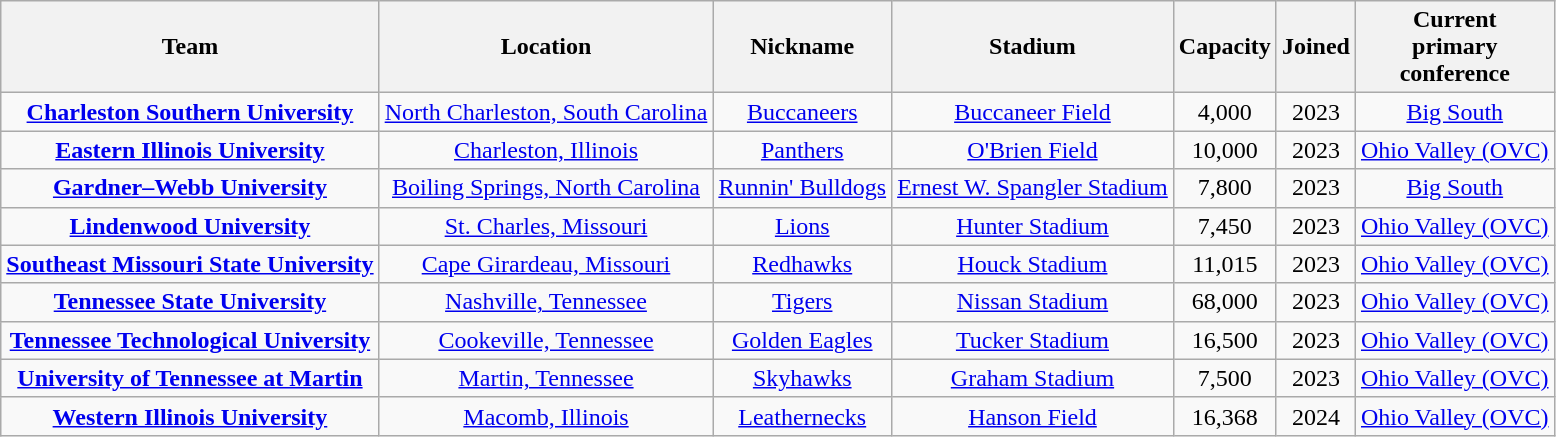<table class="wikitable sortable" style="text-align: center;">
<tr>
<th>Team</th>
<th>Location</th>
<th>Nickname</th>
<th>Stadium</th>
<th>Capacity</th>
<th>Joined</th>
<th>Current<br>primary<br>conference</th>
</tr>
<tr>
<td><strong><a href='#'>Charleston Southern University</a></strong></td>
<td><a href='#'>North Charleston, South Carolina</a></td>
<td><a href='#'>Buccaneers</a></td>
<td><a href='#'>Buccaneer Field</a></td>
<td>4,000</td>
<td>2023</td>
<td><a href='#'>Big South</a></td>
</tr>
<tr>
<td><strong><a href='#'>Eastern Illinois University</a></strong></td>
<td><a href='#'>Charleston, Illinois</a></td>
<td><a href='#'>Panthers</a></td>
<td><a href='#'>O'Brien Field</a></td>
<td>10,000</td>
<td>2023</td>
<td><a href='#'>Ohio Valley (OVC)</a></td>
</tr>
<tr>
<td><strong><a href='#'>Gardner–Webb University</a></strong></td>
<td><a href='#'>Boiling Springs, North Carolina</a></td>
<td><a href='#'>Runnin' Bulldogs</a></td>
<td><a href='#'>Ernest W. Spangler Stadium</a></td>
<td>7,800</td>
<td>2023</td>
<td><a href='#'>Big South</a></td>
</tr>
<tr>
<td><strong><a href='#'>Lindenwood University</a></strong></td>
<td><a href='#'>St. Charles, Missouri</a></td>
<td><a href='#'>Lions</a></td>
<td><a href='#'>Hunter Stadium</a></td>
<td>7,450</td>
<td>2023</td>
<td><a href='#'>Ohio Valley (OVC)</a></td>
</tr>
<tr>
<td><strong><a href='#'>Southeast Missouri State University</a></strong></td>
<td><a href='#'>Cape Girardeau, Missouri</a></td>
<td><a href='#'>Redhawks</a></td>
<td><a href='#'>Houck Stadium</a></td>
<td>11,015</td>
<td>2023</td>
<td><a href='#'>Ohio Valley (OVC)</a></td>
</tr>
<tr>
<td><strong><a href='#'>Tennessee State University</a></strong></td>
<td><a href='#'>Nashville, Tennessee</a></td>
<td><a href='#'>Tigers</a></td>
<td><a href='#'>Nissan Stadium</a></td>
<td>68,000</td>
<td>2023</td>
<td><a href='#'>Ohio Valley (OVC)</a></td>
</tr>
<tr>
<td><strong><a href='#'>Tennessee Technological University</a></strong></td>
<td><a href='#'>Cookeville, Tennessee</a></td>
<td><a href='#'>Golden Eagles</a></td>
<td><a href='#'>Tucker Stadium</a></td>
<td>16,500</td>
<td>2023</td>
<td><a href='#'>Ohio Valley (OVC)</a></td>
</tr>
<tr>
<td><strong><a href='#'>University of Tennessee at Martin</a></strong></td>
<td><a href='#'>Martin, Tennessee</a></td>
<td><a href='#'>Skyhawks</a></td>
<td><a href='#'>Graham Stadium</a></td>
<td>7,500</td>
<td>2023</td>
<td><a href='#'>Ohio Valley (OVC)</a></td>
</tr>
<tr>
<td><strong><a href='#'>Western Illinois University</a></strong></td>
<td><a href='#'>Macomb, Illinois</a></td>
<td><a href='#'>Leathernecks</a></td>
<td><a href='#'>Hanson Field</a></td>
<td>16,368</td>
<td>2024</td>
<td><a href='#'>Ohio Valley (OVC)</a></td>
</tr>
</table>
